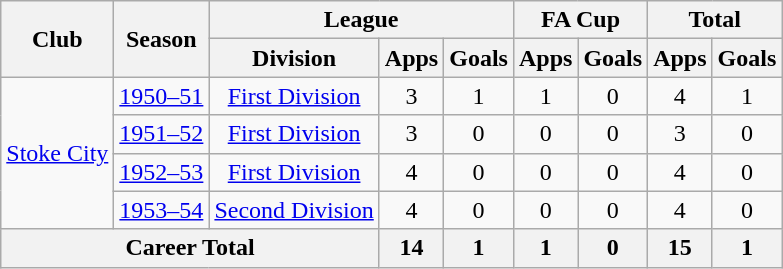<table class="wikitable" style="text-align: center;">
<tr>
<th rowspan="2">Club</th>
<th rowspan="2">Season</th>
<th colspan="3">League</th>
<th colspan="2">FA Cup</th>
<th colspan="2">Total</th>
</tr>
<tr>
<th>Division</th>
<th>Apps</th>
<th>Goals</th>
<th>Apps</th>
<th>Goals</th>
<th>Apps</th>
<th>Goals</th>
</tr>
<tr>
<td rowspan="4"><a href='#'>Stoke City</a></td>
<td><a href='#'>1950–51</a></td>
<td><a href='#'>First Division</a></td>
<td>3</td>
<td>1</td>
<td>1</td>
<td>0</td>
<td>4</td>
<td>1</td>
</tr>
<tr>
<td><a href='#'>1951–52</a></td>
<td><a href='#'>First Division</a></td>
<td>3</td>
<td>0</td>
<td>0</td>
<td>0</td>
<td>3</td>
<td>0</td>
</tr>
<tr>
<td><a href='#'>1952–53</a></td>
<td><a href='#'>First Division</a></td>
<td>4</td>
<td>0</td>
<td>0</td>
<td>0</td>
<td>4</td>
<td>0</td>
</tr>
<tr>
<td><a href='#'>1953–54</a></td>
<td><a href='#'>Second Division</a></td>
<td>4</td>
<td>0</td>
<td>0</td>
<td>0</td>
<td>4</td>
<td>0</td>
</tr>
<tr>
<th colspan="3">Career Total</th>
<th>14</th>
<th>1</th>
<th>1</th>
<th>0</th>
<th>15</th>
<th>1</th>
</tr>
</table>
